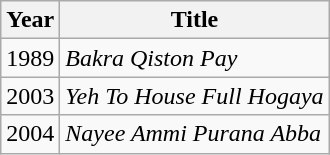<table class="wikitable">
<tr>
<th>Year</th>
<th>Title</th>
</tr>
<tr>
<td>1989</td>
<td><em>Bakra Qiston Pay</em></td>
</tr>
<tr>
<td>2003</td>
<td><em>Yeh To House Full Hogaya</em></td>
</tr>
<tr>
<td>2004</td>
<td><em>Nayee Ammi Purana Abba</em></td>
</tr>
</table>
